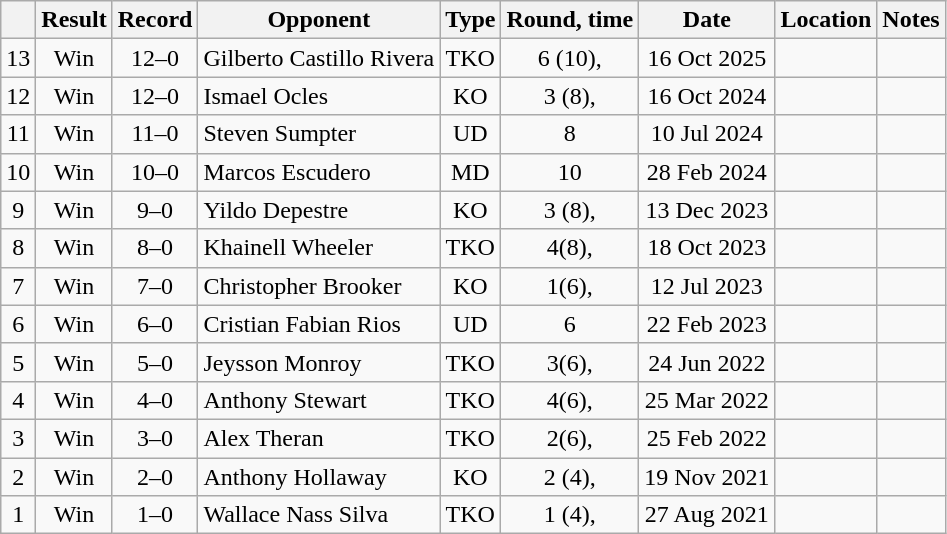<table class="wikitable" style="text-align:center">
<tr>
<th></th>
<th>Result</th>
<th>Record</th>
<th>Opponent</th>
<th>Type</th>
<th>Round, time</th>
<th>Date</th>
<th>Location</th>
<th>Notes</th>
</tr>
<tr>
<td>13</td>
<td>Win</td>
<td>12–0</td>
<td align=left> Gilberto Castillo Rivera</td>
<td>TKO</td>
<td>6 (10), </td>
<td>16 Oct 2025</td>
<td align=left></td>
<td></td>
</tr>
<tr>
<td>12</td>
<td>Win</td>
<td>12–0</td>
<td align=left> Ismael Ocles</td>
<td>KO</td>
<td>3 (8), </td>
<td>16 Oct 2024</td>
<td align=left></td>
<td></td>
</tr>
<tr>
<td>11</td>
<td>Win</td>
<td>11–0</td>
<td align=left> Steven Sumpter</td>
<td>UD</td>
<td>8</td>
<td>10 Jul 2024</td>
<td align=left></td>
<td></td>
</tr>
<tr>
<td>10</td>
<td>Win</td>
<td>10–0</td>
<td align=left> Marcos Escudero</td>
<td>MD</td>
<td>10</td>
<td>28 Feb 2024</td>
<td align=left></td>
<td></td>
</tr>
<tr>
<td>9</td>
<td>Win</td>
<td>9–0</td>
<td align=left> Yildo Depestre</td>
<td>KO</td>
<td>3 (8), </td>
<td>13 Dec 2023</td>
<td align=left></td>
<td></td>
</tr>
<tr>
<td>8</td>
<td>Win</td>
<td>8–0</td>
<td align=left> Khainell Wheeler</td>
<td>TKO</td>
<td>4(8), </td>
<td>18 Oct 2023</td>
<td align=left></td>
<td></td>
</tr>
<tr>
<td>7</td>
<td>Win</td>
<td>7–0</td>
<td align=left> Christopher Brooker</td>
<td>KO</td>
<td>1(6), </td>
<td>12 Jul 2023</td>
<td align=left></td>
<td></td>
</tr>
<tr>
<td>6</td>
<td>Win</td>
<td>6–0</td>
<td align=left> Cristian Fabian Rios</td>
<td>UD</td>
<td>6</td>
<td>22 Feb 2023</td>
<td align=left></td>
<td></td>
</tr>
<tr>
<td>5</td>
<td>Win</td>
<td>5–0</td>
<td align=left> Jeysson Monroy</td>
<td>TKO</td>
<td>3(6), </td>
<td>24 Jun 2022</td>
<td align=left></td>
<td></td>
</tr>
<tr>
<td>4</td>
<td>Win</td>
<td>4–0</td>
<td align=left> Anthony Stewart</td>
<td>TKO</td>
<td>4(6), </td>
<td>25 Mar 2022</td>
<td align=left></td>
<td></td>
</tr>
<tr>
<td>3</td>
<td>Win</td>
<td>3–0</td>
<td align=left> Alex Theran</td>
<td>TKO</td>
<td>2(6), </td>
<td>25 Feb 2022</td>
<td align=left></td>
<td></td>
</tr>
<tr>
<td>2</td>
<td>Win</td>
<td>2–0</td>
<td align=left> Anthony Hollaway</td>
<td>KO</td>
<td>2 (4), </td>
<td>19 Nov 2021</td>
<td align=left></td>
<td></td>
</tr>
<tr>
<td>1</td>
<td>Win</td>
<td>1–0</td>
<td align=left> Wallace Nass Silva</td>
<td>TKO</td>
<td>1 (4), </td>
<td>27 Aug 2021</td>
<td align=left></td>
<td></td>
</tr>
</table>
